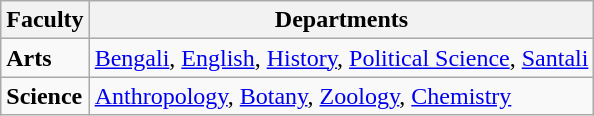<table class="wikitable sortable">
<tr>
<th>Faculty</th>
<th>Departments</th>
</tr>
<tr>
<td><strong>Arts</strong></td>
<td><a href='#'>Bengali</a>, <a href='#'>English</a>, <a href='#'>History</a>, <a href='#'>Political Science</a>, <a href='#'>Santali</a></td>
</tr>
<tr>
<td><strong>Science</strong></td>
<td><a href='#'>Anthropology</a>, <a href='#'>Botany</a>, <a href='#'>Zoology</a>, <a href='#'>Chemistry</a></td>
</tr>
</table>
